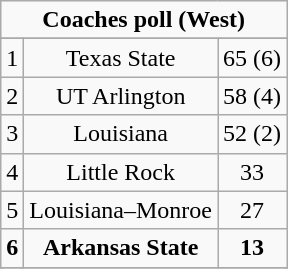<table class="wikitable">
<tr align="center">
<td align="center" Colspan="3"><strong>Coaches poll (West)</strong></td>
</tr>
<tr align="center">
</tr>
<tr align="center">
<td>1</td>
<td>Texas State</td>
<td>65 (6)</td>
</tr>
<tr align="center">
<td>2</td>
<td>UT Arlington</td>
<td>58 (4)</td>
</tr>
<tr align="center">
<td>3</td>
<td>Louisiana</td>
<td>52 (2)</td>
</tr>
<tr align="center">
<td>4</td>
<td>Little Rock</td>
<td>33</td>
</tr>
<tr align="center">
<td>5</td>
<td>Louisiana–Monroe</td>
<td>27</td>
</tr>
<tr align="center">
<td><strong>6</strong></td>
<td><strong>Arkansas State</strong></td>
<td><strong>13</strong></td>
</tr>
<tr align="center">
</tr>
</table>
